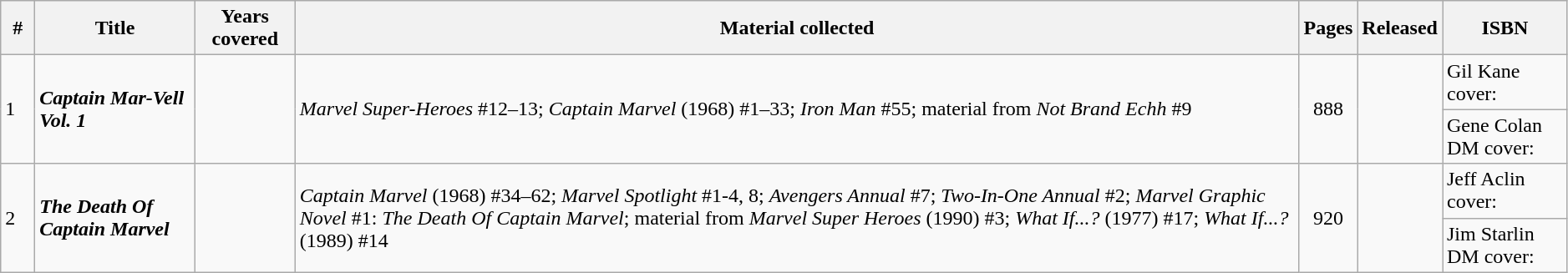<table class="wikitable sortable" width="99%">
<tr>
<th class="unsortable" width="20px">#</th>
<th>Title</th>
<th>Years covered</th>
<th class="unsortable">Material collected</th>
<th>Pages</th>
<th>Released</th>
<th class="unsortable">ISBN</th>
</tr>
<tr>
<td rowspan=2>1</td>
<td rowspan=2><strong><em>Captain Mar-Vell Vol. 1</em></strong></td>
<td rowspan=2></td>
<td rowspan=2><em>Marvel Super-Heroes</em> #12–13; <em>Captain Marvel</em> (1968) #1–33; <em>Iron Man</em> #55; material from <em>Not Brand Echh</em> #9</td>
<td rowspan=2 style="text-align: center;">888</td>
<td rowspan=2></td>
<td>Gil Kane cover: </td>
</tr>
<tr>
<td>Gene Colan DM cover: </td>
</tr>
<tr>
<td rowspan=2>2</td>
<td rowspan=2><strong><em>The Death Of Captain Marvel</em></strong></td>
<td rowspan=2></td>
<td rowspan=2><em>Captain Marvel</em> (1968) #34–62; <em>Marvel Spotlight</em> #1-4, 8; <em>Avengers Annual</em> #7; <em>Two-In-One Annual</em> #2; <em>Marvel Graphic Novel</em> #1: <em>The Death Of Captain Marvel</em>; material from <em>Marvel Super Heroes</em> (1990) #3; <em>What If...?</em> (1977) #17; <em>What If...?</em> (1989) #14</td>
<td rowspan=2 style="text-align: center;">920</td>
<td rowspan=2></td>
<td>Jeff Aclin cover: </td>
</tr>
<tr>
<td>Jim Starlin DM cover: </td>
</tr>
</table>
